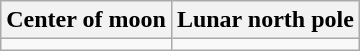<table class=wikitable>
<tr>
<th>Center of moon</th>
<th>Lunar north pole</th>
</tr>
<tr>
<td></td>
<td></td>
</tr>
</table>
